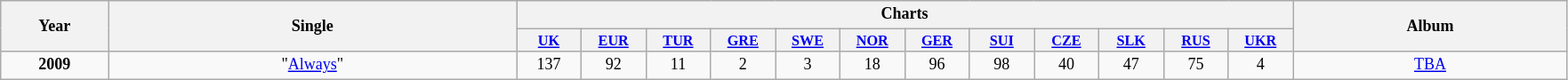<table class="wikitable" style="font-size: 9pt; text-align: center">
<tr>
<th align="center" rowspan="2" width="75">Year</th>
<th align="center" rowspan="2" width="300">Single</th>
<th align="center" colspan="12" width="150">Charts</th>
<th width="200" rowspan="2">Album</th>
</tr>
<tr style="font-size:90%;">
<th style="width:4em;"><a href='#'>UK</a></th>
<th style="width:4em;"><a href='#'>EUR</a></th>
<th style="width:4em;"><a href='#'>TUR</a></th>
<th style="width:4em;"><a href='#'>GRE</a></th>
<th style="width:4em;"><a href='#'>SWE</a></th>
<th style="width:4em;"><a href='#'>NOR</a></th>
<th style="width:4em;"><a href='#'>GER</a></th>
<th style="width:4em;"><a href='#'>SUI</a></th>
<th style="width:4em;"><a href='#'>CZE</a></th>
<th style="width:4em;"><a href='#'>SLK</a></th>
<th style="width:4em;"><a href='#'>RUS</a></th>
<th style="width:4em;"><a href='#'>UKR</a></th>
</tr>
<tr>
<td rowspan="2"><strong>2009</strong></td>
<td>"<a href='#'>Always</a>"</td>
<td>137</td>
<td>92</td>
<td>11</td>
<td>2</td>
<td>3</td>
<td>18</td>
<td>96</td>
<td>98</td>
<td>40</td>
<td>47</td>
<td>75</td>
<td>4</td>
<td rowspan="3"><a href='#'>TBA</a></td>
</tr>
</table>
